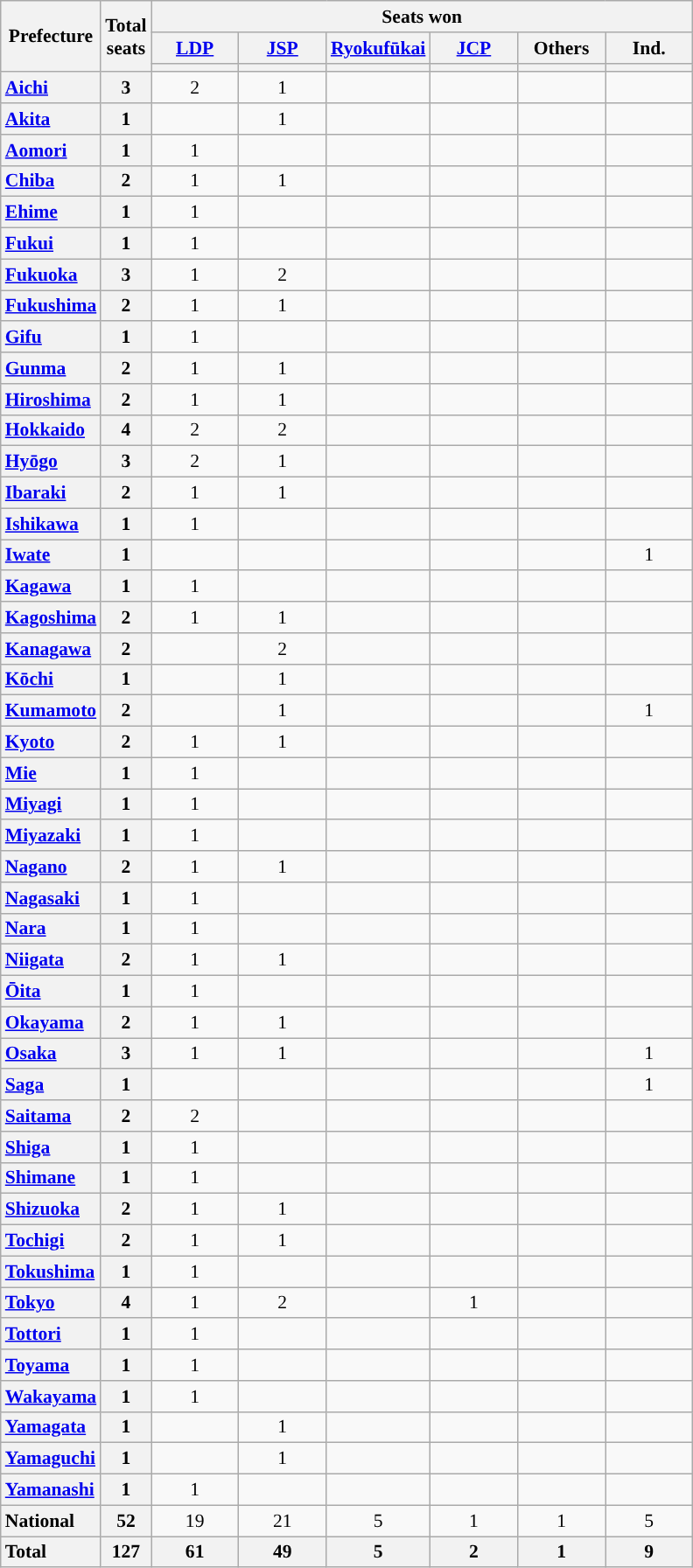<table class="wikitable" style="text-align:center; font-size: 0.9em;">
<tr>
<th rowspan="3">Prefecture</th>
<th rowspan="3">Total<br>seats</th>
<th colspan="6">Seats won</th>
</tr>
<tr>
<th class="unsortable" style="width:60px;"><a href='#'>LDP</a></th>
<th class="unsortable" style="width:60px;"><a href='#'>JSP</a></th>
<th class="unsortable" style="width:60px;"><a href='#'>Ryokufūkai</a></th>
<th class="unsortable" style="width:60px;"><a href='#'>JCP</a></th>
<th class="unsortable" style="width:60px;">Others</th>
<th class="unsortable" style="width:60px;">Ind.</th>
</tr>
<tr>
<th style="background:"></th>
<th style="background:"></th>
<th style="background:"></th>
<th style="background:"></th>
<th></th>
<th style="background:"></th>
</tr>
<tr>
<th style="text-align: left;"><a href='#'>Aichi</a></th>
<th>3</th>
<td>2</td>
<td>1</td>
<td></td>
<td></td>
<td></td>
<td></td>
</tr>
<tr>
<th style="text-align: left;"><a href='#'>Akita</a></th>
<th>1</th>
<td></td>
<td>1</td>
<td></td>
<td></td>
<td></td>
<td></td>
</tr>
<tr>
<th style="text-align: left;"><a href='#'>Aomori</a></th>
<th>1</th>
<td>1</td>
<td></td>
<td></td>
<td></td>
<td></td>
<td></td>
</tr>
<tr>
<th style="text-align: left;"><a href='#'>Chiba</a></th>
<th>2</th>
<td>1</td>
<td>1</td>
<td></td>
<td></td>
<td></td>
<td></td>
</tr>
<tr>
<th style="text-align: left;"><a href='#'>Ehime</a></th>
<th>1</th>
<td>1</td>
<td></td>
<td></td>
<td></td>
<td></td>
<td></td>
</tr>
<tr>
<th style="text-align: left;"><a href='#'>Fukui</a></th>
<th>1</th>
<td>1</td>
<td></td>
<td></td>
<td></td>
<td></td>
<td></td>
</tr>
<tr>
<th style="text-align: left;"><a href='#'>Fukuoka</a></th>
<th>3</th>
<td>1</td>
<td>2</td>
<td></td>
<td></td>
<td></td>
<td></td>
</tr>
<tr>
<th style="text-align: left;"><a href='#'>Fukushima</a></th>
<th>2</th>
<td>1</td>
<td>1</td>
<td></td>
<td></td>
<td></td>
<td></td>
</tr>
<tr>
<th style="text-align: left;"><a href='#'>Gifu</a></th>
<th>1</th>
<td>1</td>
<td></td>
<td></td>
<td></td>
<td></td>
<td></td>
</tr>
<tr>
<th style="text-align: left;"><a href='#'>Gunma</a></th>
<th>2</th>
<td>1</td>
<td>1</td>
<td></td>
<td></td>
<td></td>
<td></td>
</tr>
<tr>
<th style="text-align: left;"><a href='#'>Hiroshima</a></th>
<th>2</th>
<td>1</td>
<td>1</td>
<td></td>
<td></td>
<td></td>
<td></td>
</tr>
<tr>
<th style="text-align: left;"><a href='#'>Hokkaido</a></th>
<th>4</th>
<td>2</td>
<td>2</td>
<td></td>
<td></td>
<td></td>
<td></td>
</tr>
<tr>
<th style="text-align: left;"><a href='#'>Hyōgo</a></th>
<th>3</th>
<td>2</td>
<td>1</td>
<td></td>
<td></td>
<td></td>
<td></td>
</tr>
<tr>
<th style="text-align: left;"><a href='#'>Ibaraki</a></th>
<th>2</th>
<td>1</td>
<td>1</td>
<td></td>
<td></td>
<td></td>
<td></td>
</tr>
<tr>
<th style="text-align: left;"><a href='#'>Ishikawa</a></th>
<th>1</th>
<td>1</td>
<td></td>
<td></td>
<td></td>
<td></td>
<td></td>
</tr>
<tr>
<th style="text-align: left;"><a href='#'>Iwate</a></th>
<th>1</th>
<td></td>
<td></td>
<td></td>
<td></td>
<td></td>
<td>1</td>
</tr>
<tr>
<th style="text-align: left;"><a href='#'>Kagawa</a></th>
<th>1</th>
<td>1</td>
<td></td>
<td></td>
<td></td>
<td></td>
<td></td>
</tr>
<tr>
<th style="text-align: left;"><a href='#'>Kagoshima</a></th>
<th>2</th>
<td>1</td>
<td>1</td>
<td></td>
<td></td>
<td></td>
<td></td>
</tr>
<tr>
<th style="text-align: left;"><a href='#'>Kanagawa</a></th>
<th>2</th>
<td></td>
<td>2</td>
<td></td>
<td></td>
<td></td>
<td></td>
</tr>
<tr>
<th style="text-align: left;"><a href='#'>Kōchi</a></th>
<th>1</th>
<td></td>
<td>1</td>
<td></td>
<td></td>
<td></td>
<td></td>
</tr>
<tr>
<th style="text-align: left;"><a href='#'>Kumamoto</a></th>
<th>2</th>
<td></td>
<td>1</td>
<td></td>
<td></td>
<td></td>
<td>1</td>
</tr>
<tr>
<th style="text-align: left;"><a href='#'>Kyoto</a></th>
<th>2</th>
<td>1</td>
<td>1</td>
<td></td>
<td></td>
<td></td>
<td></td>
</tr>
<tr>
<th style="text-align: left;"><a href='#'>Mie</a></th>
<th>1</th>
<td>1</td>
<td></td>
<td></td>
<td></td>
<td></td>
<td></td>
</tr>
<tr>
<th style="text-align: left;"><a href='#'>Miyagi</a></th>
<th>1</th>
<td>1</td>
<td></td>
<td></td>
<td></td>
<td></td>
<td></td>
</tr>
<tr>
<th style="text-align: left;"><a href='#'>Miyazaki</a></th>
<th>1</th>
<td>1</td>
<td></td>
<td></td>
<td></td>
<td></td>
<td></td>
</tr>
<tr>
<th style="text-align: left;"><a href='#'>Nagano</a></th>
<th>2</th>
<td>1</td>
<td>1</td>
<td></td>
<td></td>
<td></td>
<td></td>
</tr>
<tr>
<th style="text-align: left;"><a href='#'>Nagasaki</a></th>
<th>1</th>
<td>1</td>
<td></td>
<td></td>
<td></td>
<td></td>
<td></td>
</tr>
<tr>
<th style="text-align: left;"><a href='#'>Nara</a></th>
<th>1</th>
<td>1</td>
<td></td>
<td></td>
<td></td>
<td></td>
<td></td>
</tr>
<tr>
<th style="text-align: left;"><a href='#'>Niigata</a></th>
<th>2</th>
<td>1</td>
<td>1</td>
<td></td>
<td></td>
<td></td>
<td></td>
</tr>
<tr>
<th style="text-align: left;"><a href='#'>Ōita</a></th>
<th>1</th>
<td>1</td>
<td></td>
<td></td>
<td></td>
<td></td>
<td></td>
</tr>
<tr>
<th style="text-align: left;"><a href='#'>Okayama</a></th>
<th>2</th>
<td>1</td>
<td>1</td>
<td></td>
<td></td>
<td></td>
<td></td>
</tr>
<tr>
<th style="text-align: left;"><a href='#'>Osaka</a></th>
<th>3</th>
<td>1</td>
<td>1</td>
<td></td>
<td></td>
<td></td>
<td>1</td>
</tr>
<tr>
<th style="text-align: left;"><a href='#'>Saga</a></th>
<th>1</th>
<td></td>
<td></td>
<td></td>
<td></td>
<td></td>
<td>1</td>
</tr>
<tr>
<th style="text-align: left;"><a href='#'>Saitama</a></th>
<th>2</th>
<td>2</td>
<td></td>
<td></td>
<td></td>
<td></td>
<td></td>
</tr>
<tr>
<th style="text-align: left;"><a href='#'>Shiga</a></th>
<th>1</th>
<td>1</td>
<td></td>
<td></td>
<td></td>
<td></td>
<td></td>
</tr>
<tr>
<th style="text-align: left;"><a href='#'>Shimane</a></th>
<th>1</th>
<td>1</td>
<td></td>
<td></td>
<td></td>
<td></td>
<td></td>
</tr>
<tr>
<th style="text-align: left;"><a href='#'>Shizuoka</a></th>
<th>2</th>
<td>1</td>
<td>1</td>
<td></td>
<td></td>
<td></td>
<td></td>
</tr>
<tr>
<th style="text-align: left;"><a href='#'>Tochigi</a></th>
<th>2</th>
<td>1</td>
<td>1</td>
<td></td>
<td></td>
<td></td>
<td></td>
</tr>
<tr>
<th style="text-align: left;"><a href='#'>Tokushima</a></th>
<th>1</th>
<td>1</td>
<td></td>
<td></td>
<td></td>
<td></td>
<td></td>
</tr>
<tr>
<th style="text-align: left;"><a href='#'>Tokyo</a></th>
<th>4</th>
<td>1</td>
<td>2</td>
<td></td>
<td>1</td>
<td></td>
<td></td>
</tr>
<tr>
<th style="text-align: left;"><a href='#'>Tottori</a></th>
<th>1</th>
<td>1</td>
<td></td>
<td></td>
<td></td>
<td></td>
<td></td>
</tr>
<tr>
<th style="text-align: left;"><a href='#'>Toyama</a></th>
<th>1</th>
<td>1</td>
<td></td>
<td></td>
<td></td>
<td></td>
<td></td>
</tr>
<tr>
<th style="text-align: left;"><a href='#'>Wakayama</a></th>
<th>1</th>
<td>1</td>
<td></td>
<td></td>
<td></td>
<td></td>
<td></td>
</tr>
<tr>
<th style="text-align: left;"><a href='#'>Yamagata</a></th>
<th>1</th>
<td></td>
<td>1</td>
<td></td>
<td></td>
<td></td>
<td></td>
</tr>
<tr>
<th style="text-align: left;"><a href='#'>Yamaguchi</a></th>
<th>1</th>
<td></td>
<td>1</td>
<td></td>
<td></td>
<td></td>
<td></td>
</tr>
<tr>
<th style="text-align: left;"><a href='#'>Yamanashi</a></th>
<th>1</th>
<td>1</td>
<td></td>
<td></td>
<td></td>
<td></td>
<td></td>
</tr>
<tr>
<th style="text-align: left;">National</th>
<th>52</th>
<td>19</td>
<td>21</td>
<td>5</td>
<td>1</td>
<td>1</td>
<td>5</td>
</tr>
<tr class="sortbottom">
<th style="text-align: left;">Total</th>
<th>127</th>
<th>61</th>
<th>49</th>
<th>5</th>
<th>2</th>
<th>1</th>
<th>9</th>
</tr>
</table>
